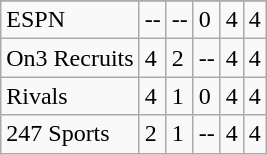<table class="wikitable">
<tr>
</tr>
<tr>
<td>ESPN</td>
<td>--</td>
<td>--</td>
<td>0</td>
<td>4</td>
<td>4</td>
</tr>
<tr>
<td>On3 Recruits</td>
<td>4</td>
<td>2</td>
<td>--</td>
<td>4</td>
<td>4</td>
</tr>
<tr>
<td>Rivals</td>
<td>4</td>
<td>1</td>
<td>0</td>
<td>4</td>
<td>4</td>
</tr>
<tr>
<td>247 Sports</td>
<td>2</td>
<td>1</td>
<td>--</td>
<td>4</td>
<td>4</td>
</tr>
</table>
